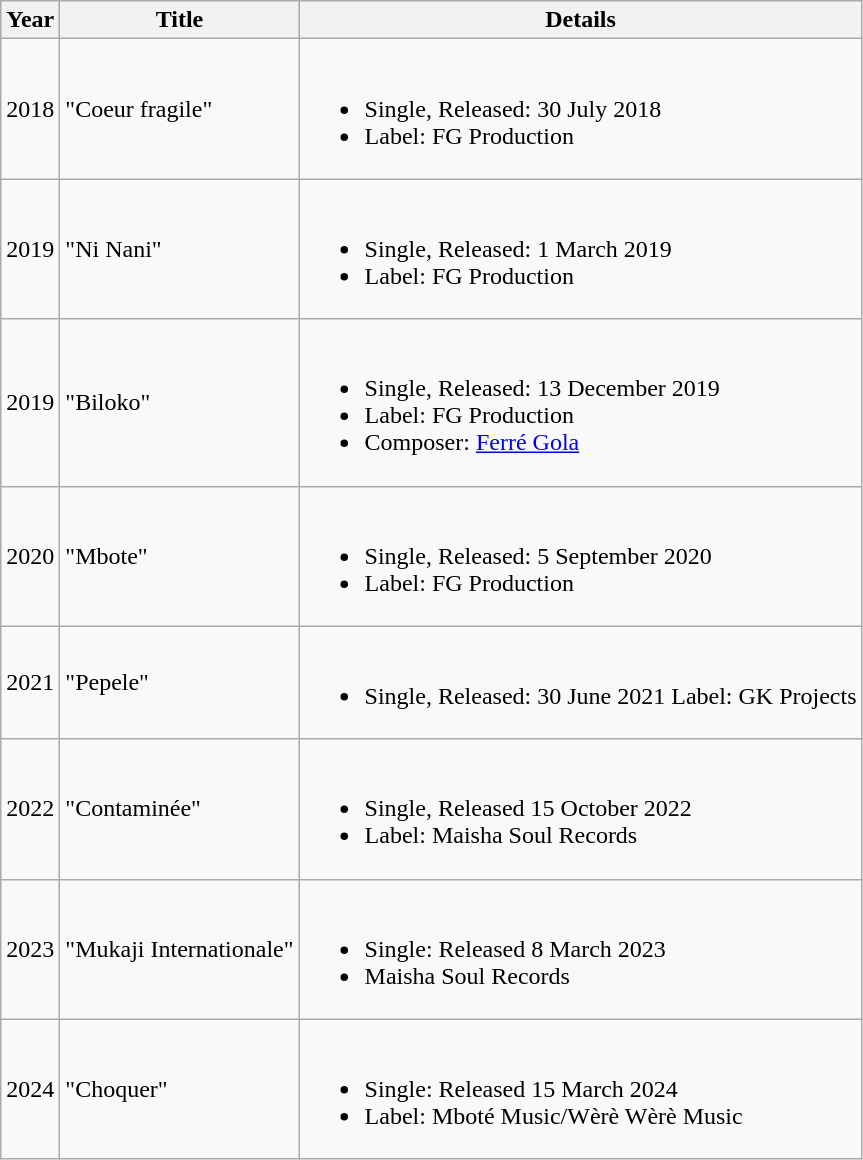<table class="wikitable plainrowheaders">
<tr>
<th>Year</th>
<th>Title</th>
<th>Details</th>
</tr>
<tr>
<td>2018</td>
<td>"Coeur fragile"</td>
<td><br><ul><li>Single, Released: 30 July 2018</li><li>Label: FG Production</li></ul></td>
</tr>
<tr>
<td>2019</td>
<td>"Ni Nani"</td>
<td><br><ul><li>Single, Released: 1 March 2019</li><li>Label: FG Production</li></ul></td>
</tr>
<tr>
<td>2019</td>
<td>"Biloko"</td>
<td><br><ul><li>Single, Released: 13 December 2019</li><li>Label: FG Production</li><li>Composer: <a href='#'>Ferré Gola</a></li></ul></td>
</tr>
<tr>
<td>2020</td>
<td>"Mbote"</td>
<td><br><ul><li>Single, Released: 5 September 2020</li><li>Label: FG Production</li></ul></td>
</tr>
<tr>
<td>2021</td>
<td>"Pepele"</td>
<td><br><ul><li>Single, Released: 30 June 2021 Label: GK Projects</li></ul></td>
</tr>
<tr>
<td>2022</td>
<td>"Contaminée"</td>
<td><br><ul><li>Single, Released 15 October 2022</li><li>Label: Maisha Soul Records</li></ul></td>
</tr>
<tr>
<td>2023</td>
<td>"Mukaji Internationale"</td>
<td><br><ul><li>Single: Released 8 March 2023</li><li>Maisha Soul Records</li></ul></td>
</tr>
<tr>
<td>2024</td>
<td>"Choquer"</td>
<td><br><ul><li>Single: Released 15 March 2024</li><li>Label: Mboté Music/Wèrè Wèrè Music</li></ul></td>
</tr>
</table>
